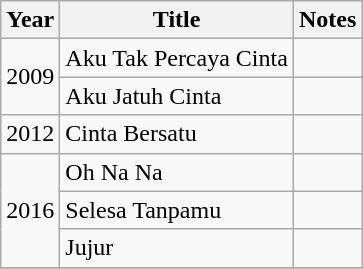<table class="wikitable">
<tr>
<th>Year</th>
<th>Title</th>
<th>Notes</th>
</tr>
<tr>
<td rowspan="2">2009</td>
<td>Aku Tak Percaya Cinta</td>
<td></td>
</tr>
<tr>
<td>Aku Jatuh Cinta</td>
<td></td>
</tr>
<tr>
<td>2012</td>
<td>Cinta Bersatu</td>
<td></td>
</tr>
<tr>
<td rowspan="3">2016</td>
<td>Oh Na Na</td>
<td></td>
</tr>
<tr>
<td>Selesa Tanpamu</td>
<td></td>
</tr>
<tr>
<td>Jujur</td>
<td></td>
</tr>
<tr>
</tr>
</table>
